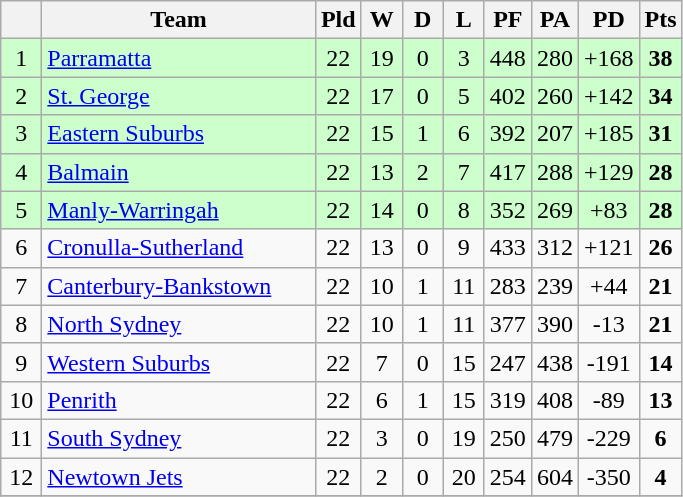<table class="wikitable" style="text-align:center;">
<tr>
<th width=20 abbr="Position×"></th>
<th width=175>Team</th>
<th width=20 abbr="Played">Pld</th>
<th width=20 abbr="Won">W</th>
<th width=20 abbr="Drawn">D</th>
<th width=20 abbr="Lost">L</th>
<th width=20 abbr="Points for">PF</th>
<th width=20 abbr="Points against">PA</th>
<th width=20 abbr="Points difference">PD</th>
<th width=20 abbr="Points">Pts</th>
</tr>
<tr style="background: #ccffcc;">
<td>1</td>
<td style="text-align:left;"> <a href='#'>Parramatta</a></td>
<td>22</td>
<td>19</td>
<td>0</td>
<td>3</td>
<td>448</td>
<td>280</td>
<td>+168</td>
<td><strong>38</strong></td>
</tr>
<tr style="background: #ccffcc;">
<td>2</td>
<td style="text-align:left;"> <a href='#'>St. George</a></td>
<td>22</td>
<td>17</td>
<td>0</td>
<td>5</td>
<td>402</td>
<td>260</td>
<td>+142</td>
<td><strong>34</strong></td>
</tr>
<tr style="background: #ccffcc;">
<td>3</td>
<td style="text-align:left;"> <a href='#'>Eastern Suburbs</a></td>
<td>22</td>
<td>15</td>
<td>1</td>
<td>6</td>
<td>392</td>
<td>207</td>
<td>+185</td>
<td><strong>31</strong></td>
</tr>
<tr style="background: #ccffcc;">
<td>4</td>
<td style="text-align:left;"> <a href='#'>Balmain</a></td>
<td>22</td>
<td>13</td>
<td>2</td>
<td>7</td>
<td>417</td>
<td>288</td>
<td>+129</td>
<td><strong>28</strong></td>
</tr>
<tr style="background: #ccffcc;">
<td>5</td>
<td style="text-align:left;"> <a href='#'>Manly-Warringah</a></td>
<td>22</td>
<td>14</td>
<td>0</td>
<td>8</td>
<td>352</td>
<td>269</td>
<td>+83</td>
<td><strong>28</strong></td>
</tr>
<tr>
<td>6</td>
<td style="text-align:left;"> <a href='#'>Cronulla-Sutherland</a></td>
<td>22</td>
<td>13</td>
<td>0</td>
<td>9</td>
<td>433</td>
<td>312</td>
<td>+121</td>
<td><strong>26</strong></td>
</tr>
<tr>
<td>7</td>
<td style="text-align:left;"> <a href='#'>Canterbury-Bankstown</a></td>
<td>22</td>
<td>10</td>
<td>1</td>
<td>11</td>
<td>283</td>
<td>239</td>
<td>+44</td>
<td><strong>21</strong></td>
</tr>
<tr>
<td>8</td>
<td style="text-align:left;"> <a href='#'>North Sydney</a></td>
<td>22</td>
<td>10</td>
<td>1</td>
<td>11</td>
<td>377</td>
<td>390</td>
<td>-13</td>
<td><strong>21</strong></td>
</tr>
<tr>
<td>9</td>
<td style="text-align:left;"> <a href='#'>Western Suburbs</a></td>
<td>22</td>
<td>7</td>
<td>0</td>
<td>15</td>
<td>247</td>
<td>438</td>
<td>-191</td>
<td><strong>14</strong></td>
</tr>
<tr>
<td>10</td>
<td style="text-align:left;"> <a href='#'>Penrith</a></td>
<td>22</td>
<td>6</td>
<td>1</td>
<td>15</td>
<td>319</td>
<td>408</td>
<td>-89</td>
<td><strong>13</strong></td>
</tr>
<tr>
<td>11</td>
<td style="text-align:left;"> <a href='#'>South Sydney</a></td>
<td>22</td>
<td>3</td>
<td>0</td>
<td>19</td>
<td>250</td>
<td>479</td>
<td>-229</td>
<td><strong>6</strong></td>
</tr>
<tr>
<td>12</td>
<td style="text-align:left;"> <a href='#'>Newtown Jets</a></td>
<td>22</td>
<td>2</td>
<td>0</td>
<td>20</td>
<td>254</td>
<td>604</td>
<td>-350</td>
<td><strong>4</strong></td>
</tr>
<tr>
</tr>
</table>
